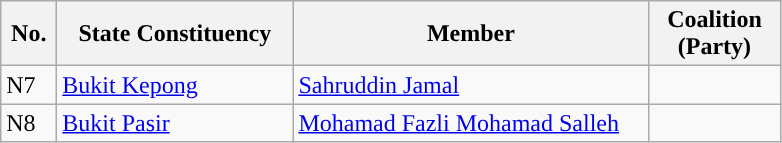<table class="wikitable sortable">
<tr>
<th width="30">No.</th>
<th width="150">State Constituency</th>
<th width="230">Member</th>
<th width="80">Coalition (Party)</th>
</tr>
<tr>
<td>N7</td>
<td><a href='#'>Bukit Kepong</a></td>
<td><a href='#'>Sahruddin Jamal</a></td>
<td></td>
</tr>
<tr>
<td>N8</td>
<td><a href='#'>Bukit Pasir</a></td>
<td><a href='#'>Mohamad Fazli Mohamad Salleh</a></td>
<td></td>
</tr>
</table>
